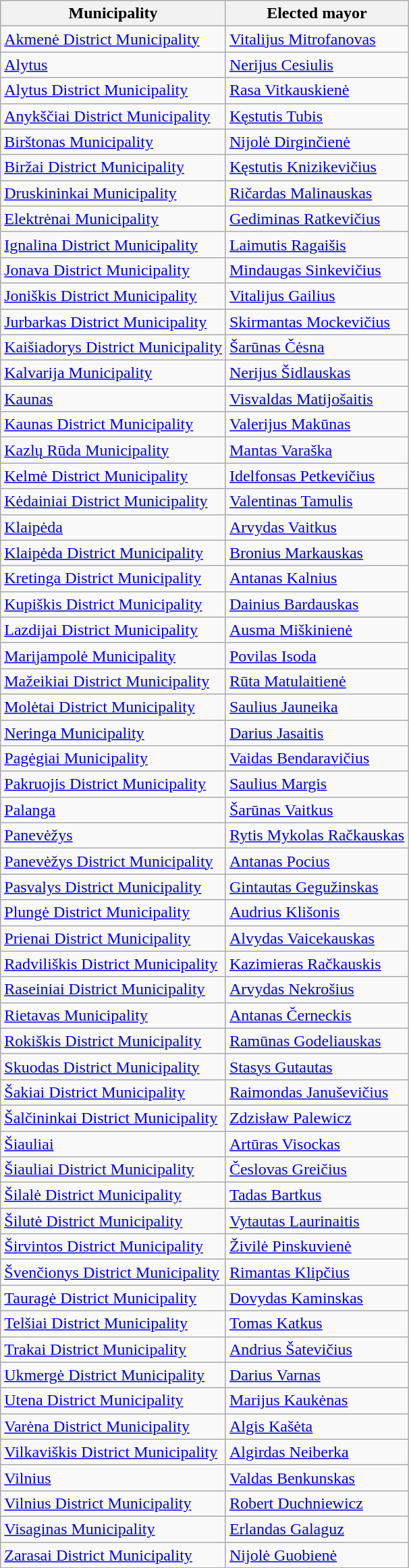<table class="wikitable">
<tr>
<th>Municipality</th>
<th>Elected mayor</th>
</tr>
<tr>
<td><a href='#'>Akmenė District Municipality</a></td>
<td><a href='#'>Vitalijus Mitrofanovas</a></td>
</tr>
<tr>
<td><a href='#'>Alytus</a></td>
<td><a href='#'>Nerijus Cesiulis</a></td>
</tr>
<tr>
<td><a href='#'>Alytus District Municipality</a></td>
<td><a href='#'>Rasa Vitkauskienė</a></td>
</tr>
<tr>
<td><a href='#'>Anykščiai District Municipality</a></td>
<td><a href='#'>Kęstutis Tubis</a></td>
</tr>
<tr>
<td><a href='#'>Birštonas Municipality</a></td>
<td><a href='#'>Nijolė Dirginčienė</a></td>
</tr>
<tr>
<td><a href='#'>Biržai District Municipality</a></td>
<td><a href='#'>Kęstutis Knizikevičius</a></td>
</tr>
<tr>
<td><a href='#'>Druskininkai Municipality</a></td>
<td><a href='#'>Ričardas Malinauskas</a></td>
</tr>
<tr>
<td><a href='#'>Elektrėnai Municipality</a></td>
<td><a href='#'>Gediminas Ratkevičius</a></td>
</tr>
<tr>
<td><a href='#'>Ignalina District Municipality</a></td>
<td><a href='#'>Laimutis Ragaišis</a></td>
</tr>
<tr>
<td><a href='#'>Jonava District Municipality</a></td>
<td><a href='#'>Mindaugas Sinkevičius</a></td>
</tr>
<tr>
<td><a href='#'>Joniškis District Municipality</a></td>
<td><a href='#'>Vitalijus Gailius</a></td>
</tr>
<tr>
<td><a href='#'>Jurbarkas District Municipality</a></td>
<td><a href='#'>Skirmantas Mockevičius</a></td>
</tr>
<tr>
<td><a href='#'>Kaišiadorys District Municipality</a></td>
<td><a href='#'>Šarūnas Čėsna</a></td>
</tr>
<tr>
<td><a href='#'>Kalvarija Municipality</a></td>
<td><a href='#'>Nerijus Šidlauskas</a></td>
</tr>
<tr>
<td><a href='#'>Kaunas</a></td>
<td><a href='#'>Visvaldas Matijošaitis</a></td>
</tr>
<tr>
<td><a href='#'>Kaunas District Municipality</a></td>
<td><a href='#'>Valerijus Makūnas</a></td>
</tr>
<tr>
<td><a href='#'>Kazlų Rūda Municipality</a></td>
<td><a href='#'>Mantas Varaška</a></td>
</tr>
<tr>
<td><a href='#'>Kelmė District Municipality</a></td>
<td><a href='#'>Idelfonsas Petkevičius</a></td>
</tr>
<tr>
<td><a href='#'>Kėdainiai District Municipality</a></td>
<td><a href='#'>Valentinas Tamulis</a></td>
</tr>
<tr>
<td><a href='#'>Klaipėda</a></td>
<td><a href='#'>Arvydas Vaitkus</a></td>
</tr>
<tr>
<td><a href='#'>Klaipėda District Municipality</a></td>
<td><a href='#'>Bronius Markauskas</a></td>
</tr>
<tr>
<td><a href='#'>Kretinga District Municipality</a></td>
<td><a href='#'>Antanas Kalnius</a></td>
</tr>
<tr>
<td><a href='#'>Kupiškis District Municipality</a></td>
<td><a href='#'>Dainius Bardauskas</a></td>
</tr>
<tr>
<td><a href='#'>Lazdijai District Municipality</a></td>
<td><a href='#'>Ausma Miškinienė</a></td>
</tr>
<tr>
<td><a href='#'>Marijampolė Municipality</a></td>
<td><a href='#'>Povilas Isoda</a></td>
</tr>
<tr>
<td><a href='#'>Mažeikiai District Municipality</a></td>
<td><a href='#'>Rūta Matulaitienė</a></td>
</tr>
<tr>
<td><a href='#'>Molėtai District Municipality</a></td>
<td><a href='#'>Saulius Jauneika</a></td>
</tr>
<tr>
<td><a href='#'>Neringa Municipality</a></td>
<td><a href='#'>Darius Jasaitis</a></td>
</tr>
<tr>
<td><a href='#'>Pagėgiai Municipality</a></td>
<td><a href='#'>Vaidas Bendaravičius</a></td>
</tr>
<tr>
<td><a href='#'>Pakruojis District Municipality</a></td>
<td><a href='#'>Saulius Margis</a></td>
</tr>
<tr>
<td><a href='#'>Palanga</a></td>
<td><a href='#'>Šarūnas Vaitkus</a></td>
</tr>
<tr>
<td><a href='#'>Panevėžys</a></td>
<td><a href='#'>Rytis Mykolas Račkauskas</a></td>
</tr>
<tr>
<td><a href='#'>Panevėžys District Municipality</a></td>
<td><a href='#'>Antanas Pocius</a></td>
</tr>
<tr>
<td><a href='#'>Pasvalys District Municipality</a></td>
<td><a href='#'>Gintautas Gegužinskas</a></td>
</tr>
<tr>
<td><a href='#'>Plungė District Municipality</a></td>
<td><a href='#'>Audrius Klišonis</a></td>
</tr>
<tr>
<td><a href='#'>Prienai District Municipality</a></td>
<td><a href='#'>Alvydas Vaicekauskas</a></td>
</tr>
<tr>
<td><a href='#'>Radviliškis District Municipality</a></td>
<td><a href='#'>Kazimieras Račkauskis</a></td>
</tr>
<tr>
<td><a href='#'>Raseiniai District Municipality</a></td>
<td><a href='#'>Arvydas Nekrošius</a></td>
</tr>
<tr>
<td><a href='#'>Rietavas Municipality</a></td>
<td><a href='#'>Antanas Černeckis</a></td>
</tr>
<tr>
<td><a href='#'>Rokiškis District Municipality</a></td>
<td><a href='#'>Ramūnas Godeliauskas</a></td>
</tr>
<tr>
<td><a href='#'>Skuodas District Municipality</a></td>
<td><a href='#'>Stasys Gutautas</a></td>
</tr>
<tr>
<td><a href='#'>Šakiai District Municipality</a></td>
<td><a href='#'>Raimondas Januševičius</a></td>
</tr>
<tr>
<td><a href='#'>Šalčininkai District Municipality</a></td>
<td><a href='#'>Zdzisław Palewicz</a></td>
</tr>
<tr>
<td><a href='#'>Šiauliai</a></td>
<td><a href='#'>Artūras Visockas</a></td>
</tr>
<tr>
<td><a href='#'>Šiauliai District Municipality</a></td>
<td><a href='#'>Česlovas Greičius</a></td>
</tr>
<tr>
<td><a href='#'>Šilalė District Municipality</a></td>
<td><a href='#'>Tadas Bartkus</a></td>
</tr>
<tr>
<td><a href='#'>Šilutė District Municipality</a></td>
<td><a href='#'>Vytautas Laurinaitis</a></td>
</tr>
<tr>
<td><a href='#'>Širvintos District Municipality</a></td>
<td><a href='#'>Živilė Pinskuvienė</a></td>
</tr>
<tr>
<td><a href='#'>Švenčionys District Municipality</a></td>
<td><a href='#'>Rimantas Klipčius</a></td>
</tr>
<tr>
<td><a href='#'>Tauragė District Municipality</a></td>
<td><a href='#'>Dovydas Kaminskas</a></td>
</tr>
<tr>
<td><a href='#'>Telšiai District Municipality</a></td>
<td><a href='#'>Tomas Katkus</a></td>
</tr>
<tr>
<td><a href='#'>Trakai District Municipality</a></td>
<td><a href='#'>Andrius Šatevičius</a></td>
</tr>
<tr>
<td><a href='#'>Ukmergė District Municipality</a></td>
<td><a href='#'>Darius Varnas</a></td>
</tr>
<tr>
<td><a href='#'>Utena District Municipality</a></td>
<td><a href='#'>Marijus Kaukėnas</a></td>
</tr>
<tr>
<td><a href='#'>Varėna District Municipality</a></td>
<td><a href='#'>Algis Kašėta</a></td>
</tr>
<tr>
<td><a href='#'>Vilkaviškis District Municipality</a></td>
<td><a href='#'>Algirdas Neiberka</a></td>
</tr>
<tr>
<td><a href='#'>Vilnius</a></td>
<td><a href='#'>Valdas Benkunskas</a></td>
</tr>
<tr>
<td><a href='#'>Vilnius District Municipality</a></td>
<td><a href='#'>Robert Duchniewicz</a></td>
</tr>
<tr>
<td><a href='#'>Visaginas Municipality</a></td>
<td><a href='#'>Erlandas Galaguz</a></td>
</tr>
<tr>
<td><a href='#'>Zarasai District Municipality</a></td>
<td><a href='#'>Nijolė Guobienė</a></td>
</tr>
</table>
